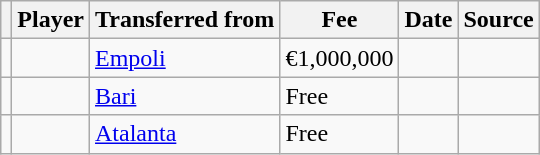<table class="wikitable plainrowheaders sortable">
<tr>
<th></th>
<th scope="col">Player</th>
<th>Transferred from</th>
<th style="width: 65px;">Fee</th>
<th scope="col">Date</th>
<th scope="col">Source</th>
</tr>
<tr>
<td align="center"></td>
<td></td>
<td> <a href='#'>Empoli</a></td>
<td>€1,000,000</td>
<td></td>
<td></td>
</tr>
<tr>
<td align="center"></td>
<td></td>
<td> <a href='#'>Bari</a></td>
<td>Free</td>
<td></td>
<td></td>
</tr>
<tr>
<td align="center"></td>
<td></td>
<td> <a href='#'>Atalanta</a></td>
<td>Free</td>
<td></td>
<td></td>
</tr>
</table>
